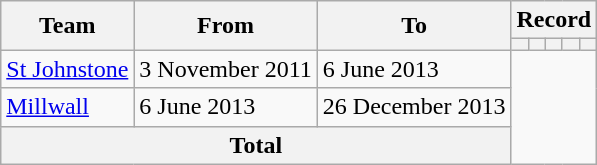<table class=wikitable style="text-align: center">
<tr>
<th rowspan=2>Team</th>
<th rowspan=2>From</th>
<th rowspan=2>To</th>
<th colspan=5>Record</th>
</tr>
<tr>
<th></th>
<th></th>
<th></th>
<th></th>
<th></th>
</tr>
<tr>
<td align=left><a href='#'>St Johnstone</a></td>
<td align=left>3 November 2011</td>
<td align=left>6 June 2013<br></td>
</tr>
<tr>
<td align=left><a href='#'>Millwall</a></td>
<td align=left>6 June 2013</td>
<td align=left>26 December 2013<br></td>
</tr>
<tr>
<th colspan=3>Total<br></th>
</tr>
</table>
